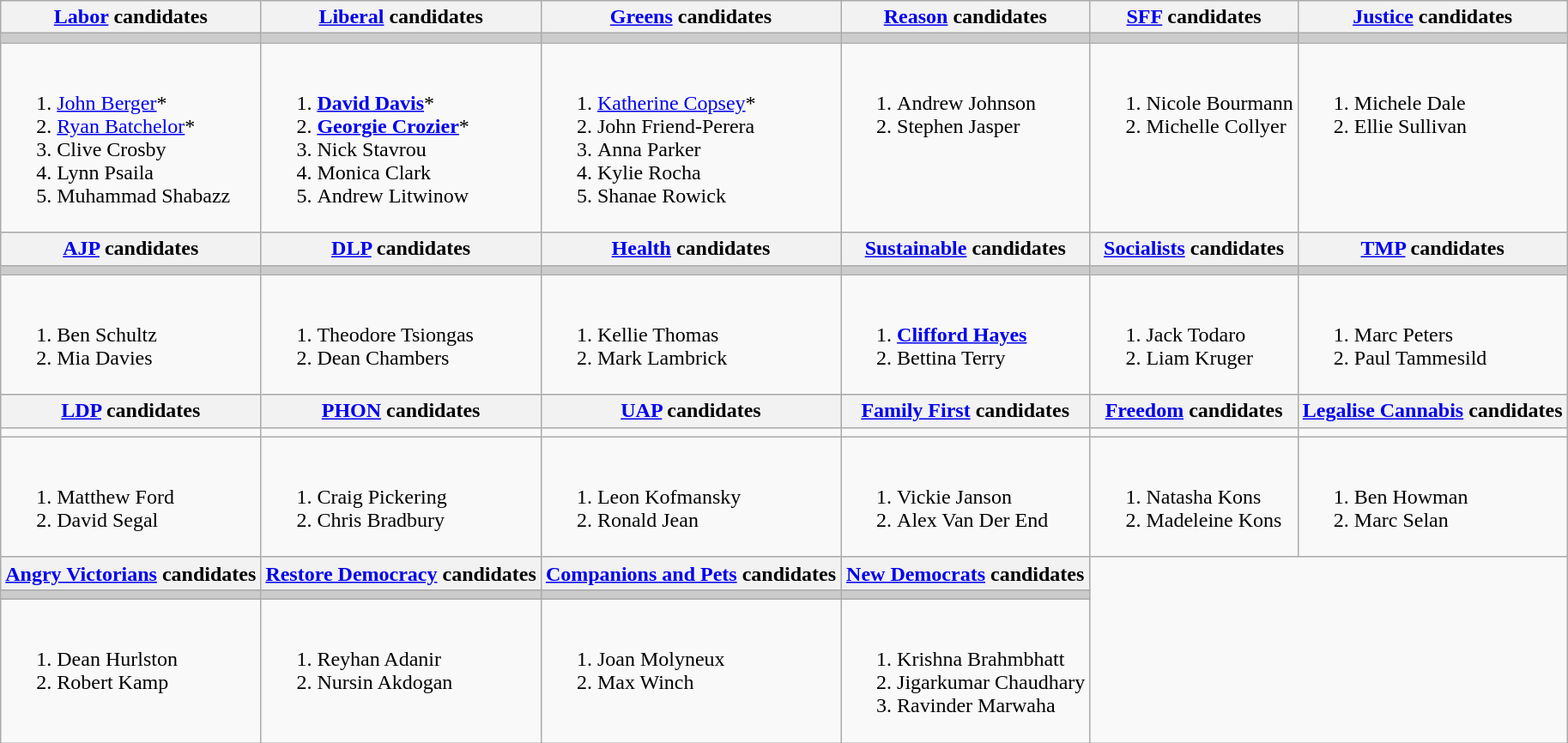<table class="wikitable" style="max-width:90em";>
<tr>
<th><a href='#'>Labor</a> candidates</th>
<th><a href='#'>Liberal</a> candidates</th>
<th><a href='#'>Greens</a> candidates</th>
<th><a href='#'>Reason</a> candidates</th>
<th><a href='#'>SFF</a> candidates</th>
<th><a href='#'>Justice</a> candidates</th>
</tr>
<tr style="background:#ccc;">
<td></td>
<td></td>
<td></td>
<td></td>
<td></td>
<td></td>
</tr>
<tr>
<td><br><ol><li><a href='#'>John Berger</a>*</li><li><a href='#'>Ryan Batchelor</a>*</li><li>Clive Crosby</li><li>Lynn Psaila</li><li>Muhammad Shabazz</li></ol></td>
<td><br><ol><li><strong><a href='#'>David Davis</a></strong>*</li><li><strong><a href='#'>Georgie Crozier</a></strong>*</li><li>Nick Stavrou</li><li>Monica Clark</li><li>Andrew Litwinow</li></ol></td>
<td><br><ol><li><a href='#'>Katherine Copsey</a>*</li><li>John Friend-Perera</li><li>Anna Parker</li><li>Kylie Rocha</li><li>Shanae Rowick</li></ol></td>
<td valign=top><br><ol><li>Andrew Johnson</li><li>Stephen Jasper</li></ol></td>
<td valign=top><br><ol><li>Nicole Bourmann</li><li>Michelle Collyer</li></ol></td>
<td valign=top><br><ol><li>Michele Dale</li><li>Ellie Sullivan</li></ol></td>
</tr>
<tr style="background:#ccc;">
<th><a href='#'>AJP</a> candidates</th>
<th><a href='#'>DLP</a> candidates</th>
<th><a href='#'>Health</a> candidates</th>
<th><a href='#'>Sustainable</a> candidates</th>
<th><a href='#'>Socialists</a> candidates</th>
<th><a href='#'>TMP</a> candidates</th>
</tr>
<tr style="background:#ccc;">
<td></td>
<td></td>
<td></td>
<td></td>
<td></td>
<td></td>
</tr>
<tr>
<td valign=top><br><ol><li>Ben Schultz</li><li>Mia Davies</li></ol></td>
<td valign=top><br><ol><li>Theodore Tsiongas</li><li>Dean Chambers</li></ol></td>
<td valign=top><br><ol><li>Kellie Thomas</li><li>Mark Lambrick</li></ol></td>
<td valign=top><br><ol><li><strong><a href='#'>Clifford Hayes</a></strong></li><li>Bettina Terry</li></ol></td>
<td valign=top><br><ol><li>Jack Todaro</li><li>Liam Kruger</li></ol></td>
<td valign=top><br><ol><li>Marc Peters</li><li>Paul Tammesild</li></ol></td>
</tr>
<tr style="background:#ccc;">
<th><a href='#'>LDP</a> candidates</th>
<th><a href='#'>PHON</a> candidates</th>
<th><a href='#'>UAP</a> candidates</th>
<th><a href='#'>Family First</a> candidates</th>
<th><a href='#'>Freedom</a> candidates</th>
<th><a href='#'>Legalise Cannabis</a> candidates</th>
</tr>
<tr>
<td></td>
<td></td>
<td></td>
<td></td>
<td></td>
<td></td>
</tr>
<tr>
<td valign=top><br><ol><li>Matthew Ford</li><li>David Segal</li></ol></td>
<td valign=top><br><ol><li>Craig Pickering</li><li>Chris Bradbury</li></ol></td>
<td valign=top><br><ol><li>Leon Kofmansky</li><li>Ronald Jean</li></ol></td>
<td valign=top><br><ol><li>Vickie Janson</li><li>Alex Van Der End</li></ol></td>
<td valign=top><br><ol><li>Natasha Kons</li><li>Madeleine Kons</li></ol></td>
<td valign=top><br><ol><li>Ben Howman</li><li>Marc Selan</li></ol></td>
</tr>
<tr style="background:#ccc;">
<th><a href='#'>Angry Victorians</a> candidates</th>
<th><a href='#'>Restore Democracy</a> candidates</th>
<th><a href='#'>Companions and Pets</a> candidates</th>
<th><a href='#'>New Democrats</a> candidates</th>
</tr>
<tr style=background:#ccc>
<td></td>
<td></td>
<td></td>
<td></td>
</tr>
<tr>
<td valign=top><br><ol><li>Dean Hurlston</li><li>Robert Kamp</li></ol></td>
<td valign=top><br><ol><li>Reyhan Adanir</li><li>Nursin Akdogan</li></ol></td>
<td valign=top><br><ol><li>Joan Molyneux</li><li>Max Winch</li></ol></td>
<td valign=top><br><ol><li>Krishna Brahmbhatt</li><li>Jigarkumar Chaudhary</li><li>Ravinder Marwaha</li></ol></td>
</tr>
</table>
